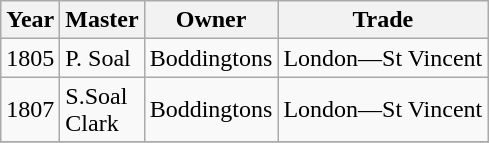<table class="sortable wikitable">
<tr>
<th>Year</th>
<th>Master</th>
<th>Owner</th>
<th>Trade</th>
</tr>
<tr>
<td>1805</td>
<td>P. Soal</td>
<td>Boddingtons</td>
<td>London—St Vincent</td>
</tr>
<tr>
<td>1807</td>
<td>S.Soal<br>Clark</td>
<td>Boddingtons</td>
<td>London—St Vincent</td>
</tr>
<tr>
</tr>
</table>
